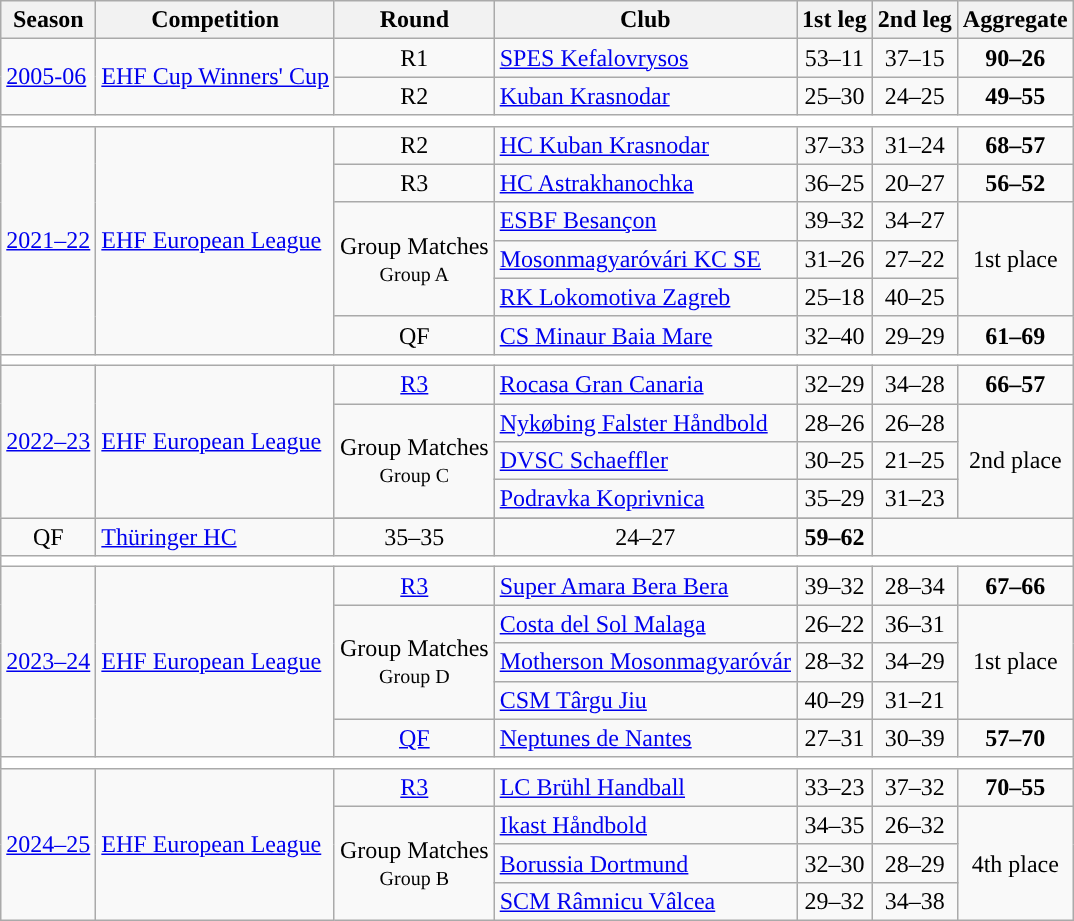<table class="wikitable">
<tr>
<th>Season</th>
<th>Competition</th>
<th>Round</th>
<th>Club</th>
<th>1st leg</th>
<th>2nd leg</th>
<th>Aggregate</th>
</tr>
<tr>
<td rowspan="2"><a href='#'>2005-06</a></td>
<td rowspan="2"><a href='#'>EHF Cup Winners' Cup</a></td>
<td style="text-align:center;">R1</td>
<td> <a href='#'>SPES Kefalovrysos</a></td>
<td style="text-align:center;">53–11</td>
<td style="text-align:center;">37–15</td>
<td style="text-align:center;"><strong>90–26</strong></td>
</tr>
<tr>
<td style="text-align:center;">R2</td>
<td> <a href='#'>Kuban Krasnodar</a></td>
<td style="text-align:center;">25–30</td>
<td style="text-align:center;">24–25</td>
<td style="text-align:center;"><strong>49–55</strong></td>
</tr>
<tr>
<td colspan=7 style="text-align: center;" bgcolor=white></td>
</tr>
<tr>
<td rowspan="6"><a href='#'>2021–22</a></td>
<td rowspan="6"><a href='#'>EHF European League</a></td>
<td style="text-align:center;">R2</td>
<td> <a href='#'>HC Kuban Krasnodar</a></td>
<td style="text-align:center;">37–33</td>
<td style="text-align:center;">31–24</td>
<td style="text-align:center;"><strong>68–57</strong></td>
</tr>
<tr>
<td style="text-align:center;">R3</td>
<td> <a href='#'>HC Astrakhanochka</a></td>
<td style="text-align:center;">36–25</td>
<td style="text-align:center;">20–27</td>
<td style="text-align:center;"><strong>56–52</strong></td>
</tr>
<tr>
<td rowspan="3" style="text-align:center;">Group Matches <br> <small>Group A</small></td>
<td> <a href='#'>ESBF Besançon</a></td>
<td style="text-align:center;">39–32</td>
<td style="text-align:center;">34–27</td>
<td style="text-align:center;" rowspan=3>1st place</td>
</tr>
<tr>
<td> <a href='#'>Mosonmagyaróvári KC SE</a></td>
<td style="text-align:center;">31–26</td>
<td style="text-align:center;">27–22</td>
</tr>
<tr>
<td> <a href='#'>RK Lokomotiva Zagreb</a></td>
<td style="text-align:center;">25–18</td>
<td style="text-align:center;">40–25</td>
</tr>
<tr>
<td style="text-align:center;">QF</td>
<td> <a href='#'>CS Minaur Baia Mare</a></td>
<td style="text-align:center;">32–40</td>
<td style="text-align:center;">29–29</td>
<td style="text-align:center;"><strong> 61–69 </strong></td>
</tr>
<tr>
<td colspan=7 style="text-align: center;" bgcolor=white></td>
</tr>
<tr>
<td rowspan="5"><a href='#'>2022–23</a></td>
<td rowspan="5"><a href='#'>EHF European League</a></td>
<td style="text-align:center;"><a href='#'>R3</a></td>
<td> <a href='#'>Rocasa Gran Canaria</a></td>
<td style="text-align:center;">32–29</td>
<td style="text-align:center;">34–28</td>
<td style="text-align:center;"><strong>66–57</strong></td>
</tr>
<tr>
<td rowspan="3" style="text-align:center;">Group Matches <br> <small>Group C</small></td>
<td> <a href='#'>Nykøbing Falster Håndbold</a></td>
<td style="text-align:center;">28–26</td>
<td style="text-align:center;">26–28</td>
<td style="text-align:center;" rowspan=3>2nd place</td>
</tr>
<tr>
<td> <a href='#'>DVSC Schaeffler</a></td>
<td style="text-align:center;">30–25</td>
<td style="text-align:center;">21–25</td>
</tr>
<tr>
<td> <a href='#'>Podravka Koprivnica</a></td>
<td style="text-align:center;">35–29</td>
<td style="text-align:center;">31–23</td>
</tr>
<tr>
</tr>
<tr>
<td style="text-align:center;">QF</td>
<td> <a href='#'>Thüringer HC</a></td>
<td style="text-align:center;">35–35</td>
<td style="text-align:center;">24–27</td>
<td style="text-align:center;"><strong>59–62</strong></td>
</tr>
<tr>
<td colspan=7 style="text-align: center;" bgcolor=white></td>
</tr>
<tr>
<td rowspan="5"><a href='#'>2023–24</a></td>
<td rowspan="5"><a href='#'>EHF European League</a></td>
<td style="text-align:center;"><a href='#'>R3</a></td>
<td> <a href='#'>Super Amara Bera Bera</a></td>
<td style="text-align:center;">39–32</td>
<td style="text-align:center;">28–34</td>
<td style="text-align:center;"><strong>67–66</strong></td>
</tr>
<tr>
<td rowspan="3" style="text-align:center;">Group Matches <br> <small>Group D</small></td>
<td> <a href='#'>Costa del Sol Malaga</a></td>
<td style="text-align:center;">26–22</td>
<td style="text-align:center;">36–31</td>
<td style="text-align:center;" rowspan=3>1st place</td>
</tr>
<tr>
<td> <a href='#'>Motherson Mosonmagyaróvár</a></td>
<td style="text-align:center;">28–32</td>
<td style="text-align:center;">34–29</td>
</tr>
<tr>
<td> <a href='#'>CSM Târgu Jiu</a></td>
<td style="text-align:center;">40–29</td>
<td style="text-align:center;">31–21</td>
</tr>
<tr>
<td style="text-align:center;"><a href='#'>QF</a></td>
<td> <a href='#'>Neptunes de Nantes</a></td>
<td style="text-align:center;">27–31</td>
<td style="text-align:center;">30–39</td>
<td style="text-align:center;"><strong>57–70</strong></td>
</tr>
<tr>
<td colspan=7 style="text-align: center;" bgcolor=white></td>
</tr>
<tr>
<td rowspan="4"><a href='#'>2024–25</a></td>
<td rowspan="4"><a href='#'>EHF European League</a></td>
<td style="text-align:center;"><a href='#'>R3</a></td>
<td> <a href='#'>LC Brühl Handball</a></td>
<td style="text-align:center;">33–23</td>
<td style="text-align:center;">37–32</td>
<td style="text-align:center;"><strong>70–55</strong></td>
</tr>
<tr>
<td rowspan="3" style="text-align:center;">Group Matches <br> <small>Group B</small></td>
<td> <a href='#'>Ikast Håndbold</a></td>
<td style="text-align:center;">34–35</td>
<td style="text-align:center;">26–32</td>
<td style="text-align:center;" rowspan=3>4th place</td>
</tr>
<tr>
<td> <a href='#'>Borussia Dortmund</a></td>
<td style="text-align:center;">32–30</td>
<td style="text-align:center;">28–29</td>
</tr>
<tr>
<td> <a href='#'>SCM Râmnicu Vâlcea</a></td>
<td style="text-align:center;">29–32</td>
<td style="text-align:center;">34–38</td>
</tr>
</table>
